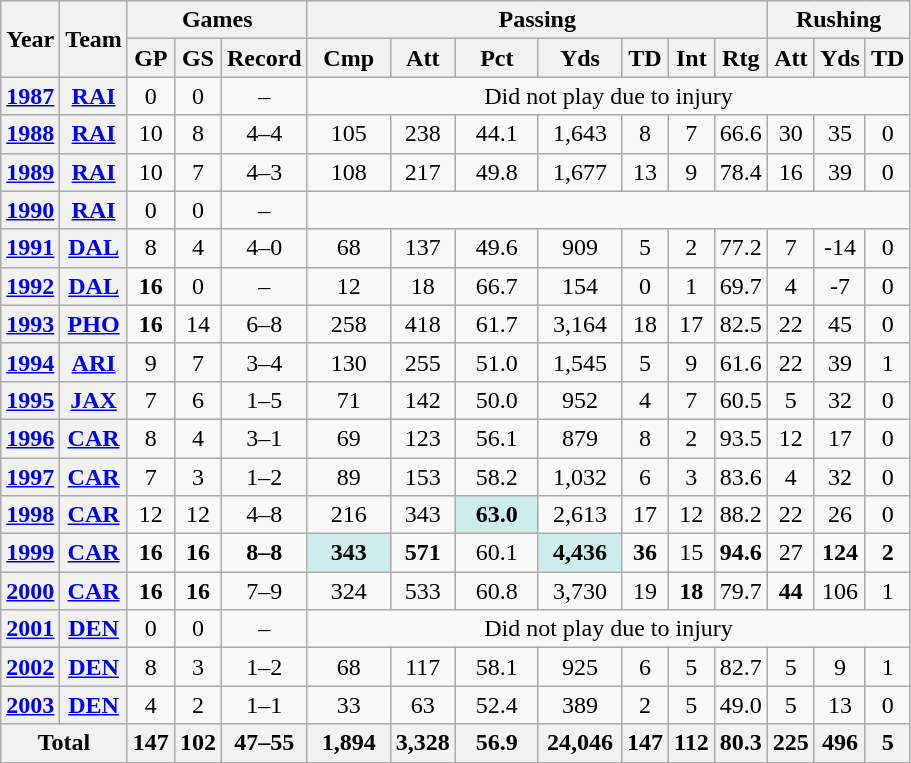<table class="wikitable" style="text-align: center;">
<tr>
<th rowspan="2">Year</th>
<th rowspan="2">Team</th>
<th colspan="3">Games</th>
<th colspan="7">Passing</th>
<th colspan="3">Rushing</th>
</tr>
<tr>
<th>GP</th>
<th>GS</th>
<th>Record</th>
<th>Cmp</th>
<th>Att</th>
<th>Pct</th>
<th>Yds</th>
<th>TD</th>
<th>Int</th>
<th>Rtg</th>
<th>Att</th>
<th>Yds</th>
<th>TD</th>
</tr>
<tr>
<th><a href='#'>1987</a></th>
<th><a href='#'>RAI</a></th>
<td>0</td>
<td>0</td>
<td>–</td>
<td colspan="11">Did not play due to injury</td>
</tr>
<tr>
<th><a href='#'>1988</a></th>
<th><a href='#'>RAI</a></th>
<td>10</td>
<td>8</td>
<td>4–4</td>
<td>105</td>
<td>238</td>
<td>44.1</td>
<td>1,643</td>
<td>8</td>
<td>7</td>
<td>66.6</td>
<td>30</td>
<td>35</td>
<td>0</td>
</tr>
<tr>
<th><a href='#'>1989</a></th>
<th><a href='#'>RAI</a></th>
<td>10</td>
<td>7</td>
<td>4–3</td>
<td>108</td>
<td>217</td>
<td>49.8</td>
<td>1,677</td>
<td>13</td>
<td>9</td>
<td>78.4</td>
<td>16</td>
<td>39</td>
<td>0</td>
</tr>
<tr>
<th><a href='#'>1990</a></th>
<th><a href='#'>RAI</a></th>
<td>0</td>
<td>0</td>
<td>–</td>
<td colspan="11"></td>
</tr>
<tr>
<th><a href='#'>1991</a></th>
<th><a href='#'>DAL</a></th>
<td>8</td>
<td>4</td>
<td>4–0</td>
<td>68</td>
<td>137</td>
<td>49.6</td>
<td>909</td>
<td>5</td>
<td>2</td>
<td>77.2</td>
<td>7</td>
<td>-14</td>
<td>0</td>
</tr>
<tr>
<th><a href='#'>1992</a></th>
<th><a href='#'>DAL</a></th>
<td><strong>16</strong></td>
<td>0</td>
<td>–</td>
<td>12</td>
<td>18</td>
<td>66.7</td>
<td>154</td>
<td>0</td>
<td>1</td>
<td>69.7</td>
<td>4</td>
<td>-7</td>
<td>0</td>
</tr>
<tr>
<th><a href='#'>1993</a></th>
<th><a href='#'>PHO</a></th>
<td><strong>16</strong></td>
<td>14</td>
<td>6–8</td>
<td>258</td>
<td>418</td>
<td>61.7</td>
<td>3,164</td>
<td>18</td>
<td>17</td>
<td>82.5</td>
<td>22</td>
<td>45</td>
<td>0</td>
</tr>
<tr>
<th><a href='#'>1994</a></th>
<th><a href='#'>ARI</a></th>
<td>9</td>
<td>7</td>
<td>3–4</td>
<td>130</td>
<td>255</td>
<td>51.0</td>
<td>1,545</td>
<td>5</td>
<td>9</td>
<td>61.6</td>
<td>22</td>
<td>39</td>
<td>1</td>
</tr>
<tr>
<th><a href='#'>1995</a></th>
<th><a href='#'>JAX</a></th>
<td>7</td>
<td>6</td>
<td>1–5</td>
<td>71</td>
<td>142</td>
<td>50.0</td>
<td>952</td>
<td>4</td>
<td>7</td>
<td>60.5</td>
<td>5</td>
<td>32</td>
<td>0</td>
</tr>
<tr>
<th><a href='#'>1996</a></th>
<th><a href='#'>CAR</a></th>
<td>8</td>
<td>4</td>
<td>3–1</td>
<td>69</td>
<td>123</td>
<td>56.1</td>
<td>879</td>
<td>8</td>
<td>2</td>
<td>93.5</td>
<td>12</td>
<td>17</td>
<td>0</td>
</tr>
<tr>
<th><a href='#'>1997</a></th>
<th><a href='#'>CAR</a></th>
<td>7</td>
<td>3</td>
<td>1–2</td>
<td>89</td>
<td>153</td>
<td>58.2</td>
<td>1,032</td>
<td>6</td>
<td>3</td>
<td>83.6</td>
<td>4</td>
<td>32</td>
<td>0</td>
</tr>
<tr>
<th><a href='#'>1998</a></th>
<th><a href='#'>CAR</a></th>
<td>12</td>
<td>12</td>
<td>4–8</td>
<td>216</td>
<td>343</td>
<td style="background:#cfecec; width:3em;"><strong>63.0</strong></td>
<td>2,613</td>
<td>17</td>
<td>12</td>
<td>88.2</td>
<td>22</td>
<td>26</td>
<td>0</td>
</tr>
<tr>
<th><a href='#'>1999</a></th>
<th><a href='#'>CAR</a></th>
<td><strong>16</strong></td>
<td><strong>16</strong></td>
<td><strong>8–8</strong></td>
<td style="background:#cfecec; width:3em;"><strong>343</strong></td>
<td><strong>571</strong></td>
<td>60.1</td>
<td style="background:#cfecec; width:3em;"><strong>4,436</strong></td>
<td><strong>36</strong></td>
<td>15</td>
<td><strong>94.6</strong></td>
<td>27</td>
<td><strong>124</strong></td>
<td><strong>2</strong></td>
</tr>
<tr>
<th><a href='#'>2000</a></th>
<th><a href='#'>CAR</a></th>
<td><strong>16</strong></td>
<td><strong>16</strong></td>
<td>7–9</td>
<td>324</td>
<td>533</td>
<td>60.8</td>
<td>3,730</td>
<td>19</td>
<td><strong>18</strong></td>
<td>79.7</td>
<td><strong>44</strong></td>
<td>106</td>
<td>1</td>
</tr>
<tr>
<th><a href='#'>2001</a></th>
<th><a href='#'>DEN</a></th>
<td>0</td>
<td>0</td>
<td>–</td>
<td colspan="11">Did not play due to injury</td>
</tr>
<tr>
<th><a href='#'>2002</a></th>
<th><a href='#'>DEN</a></th>
<td>8</td>
<td>3</td>
<td>1–2</td>
<td>68</td>
<td>117</td>
<td>58.1</td>
<td>925</td>
<td>6</td>
<td>5</td>
<td>82.7</td>
<td>5</td>
<td>9</td>
<td>1</td>
</tr>
<tr>
<th><a href='#'>2003</a></th>
<th><a href='#'>DEN</a></th>
<td>4</td>
<td>2</td>
<td>1–1</td>
<td>33</td>
<td>63</td>
<td>52.4</td>
<td>389</td>
<td>2</td>
<td>5</td>
<td>49.0</td>
<td>5</td>
<td>13</td>
<td>0</td>
</tr>
<tr>
<th colspan="2">Total</th>
<th>147</th>
<th>102</th>
<th>47–55</th>
<th>1,894</th>
<th>3,328</th>
<th>56.9</th>
<th>24,046</th>
<th>147</th>
<th>112</th>
<th>80.3</th>
<th>225</th>
<th>496</th>
<th>5</th>
</tr>
</table>
